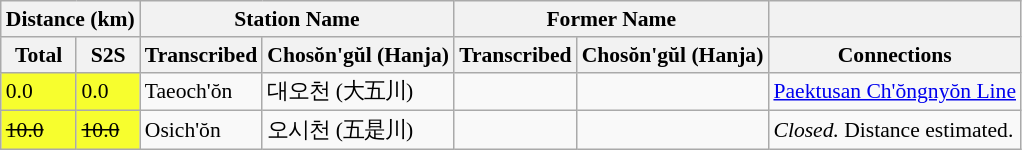<table class="wikitable" style="font-size:90%;">
<tr>
<th colspan="2">Distance (km)</th>
<th colspan="2">Station Name</th>
<th colspan="2">Former Name</th>
<th></th>
</tr>
<tr>
<th>Total</th>
<th>S2S</th>
<th>Transcribed</th>
<th>Chosŏn'gŭl (Hanja)</th>
<th>Transcribed</th>
<th>Chosŏn'gŭl (Hanja)</th>
<th>Connections</th>
</tr>
<tr>
<td bgcolor=#F7FE2E>0.0</td>
<td bgcolor=#F7FE2E>0.0</td>
<td>Taeoch'ŏn</td>
<td>대오천 (大五川)</td>
<td></td>
<td></td>
<td><a href='#'>Paektusan Ch'ŏngnyŏn Line</a></td>
</tr>
<tr>
<td bgcolor=#F7FE2E><del>10.0</del></td>
<td bgcolor=#F7FE2E><del>10.0</del></td>
<td>Osich'ŏn</td>
<td>오시천 (五是川)</td>
<td></td>
<td></td>
<td><em>Closed.</em> Distance estimated.</td>
</tr>
</table>
